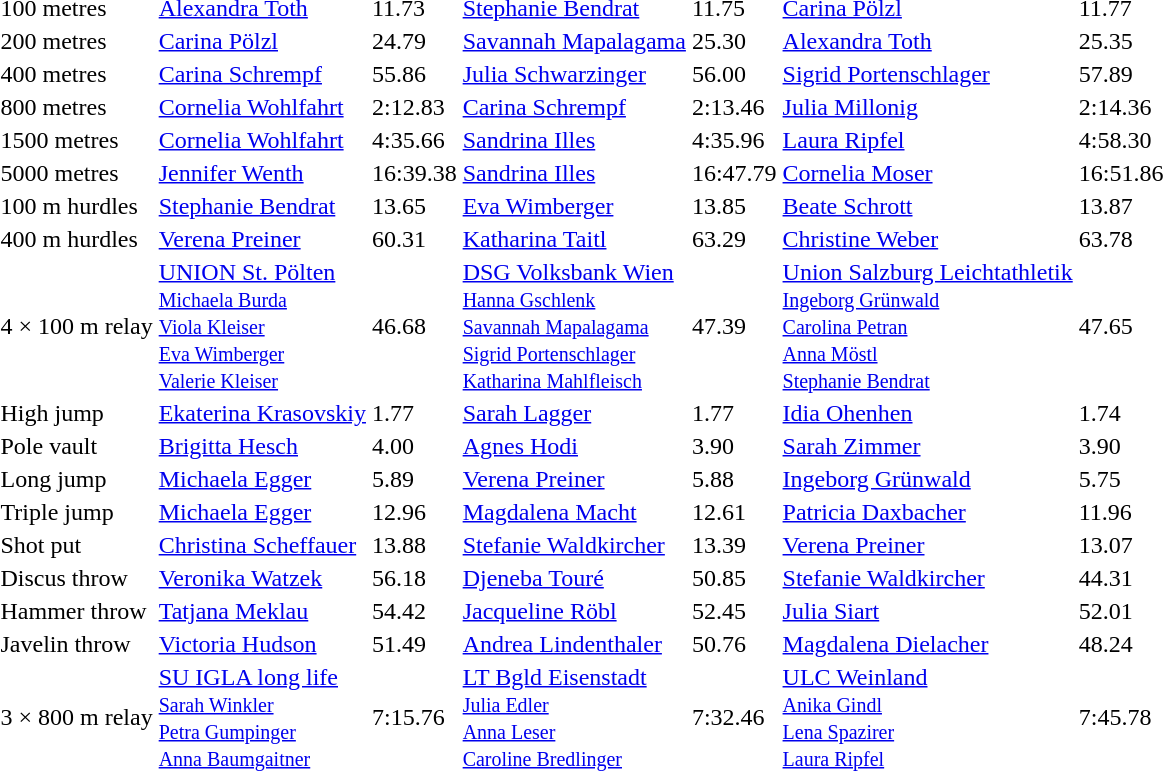<table>
<tr>
<td>100 metres</td>
<td><a href='#'>Alexandra Toth</a></td>
<td>11.73</td>
<td><a href='#'>Stephanie Bendrat</a></td>
<td>11.75</td>
<td><a href='#'>Carina Pölzl</a></td>
<td>11.77</td>
</tr>
<tr>
<td>200 metres</td>
<td><a href='#'>Carina Pölzl</a></td>
<td>24.79</td>
<td><a href='#'>Savannah Mapalagama</a></td>
<td>25.30</td>
<td><a href='#'>Alexandra Toth</a></td>
<td>25.35</td>
</tr>
<tr>
<td>400 metres</td>
<td><a href='#'>Carina Schrempf</a></td>
<td>55.86</td>
<td><a href='#'>Julia Schwarzinger</a></td>
<td>56.00</td>
<td><a href='#'>Sigrid Portenschlager</a></td>
<td>57.89</td>
</tr>
<tr>
<td>800 metres</td>
<td><a href='#'>Cornelia Wohlfahrt</a></td>
<td>2:12.83</td>
<td><a href='#'>Carina Schrempf</a></td>
<td>2:13.46</td>
<td><a href='#'>Julia Millonig</a></td>
<td>2:14.36</td>
</tr>
<tr>
<td>1500 metres</td>
<td><a href='#'>Cornelia Wohlfahrt</a></td>
<td>4:35.66</td>
<td><a href='#'>Sandrina Illes</a></td>
<td>4:35.96</td>
<td><a href='#'>Laura Ripfel</a></td>
<td>4:58.30</td>
</tr>
<tr>
<td>5000 metres</td>
<td><a href='#'>Jennifer Wenth</a></td>
<td>16:39.38</td>
<td><a href='#'>Sandrina Illes</a></td>
<td>16:47.79</td>
<td><a href='#'>Cornelia Moser</a></td>
<td>16:51.86</td>
</tr>
<tr>
<td>100 m hurdles</td>
<td><a href='#'>Stephanie Bendrat</a></td>
<td>13.65</td>
<td><a href='#'>Eva Wimberger</a></td>
<td>13.85</td>
<td><a href='#'>Beate Schrott</a></td>
<td>13.87</td>
</tr>
<tr>
<td>400 m hurdles</td>
<td><a href='#'>Verena Preiner</a></td>
<td>60.31</td>
<td><a href='#'>Katharina Taitl</a></td>
<td>63.29</td>
<td><a href='#'>Christine Weber</a></td>
<td>63.78</td>
</tr>
<tr>
<td>4 × 100 m relay</td>
<td><a href='#'>UNION St. Pölten</a><br><small><a href='#'>Michaela Burda</a><br><a href='#'>Viola Kleiser</a><br><a href='#'>Eva Wimberger</a><br><a href='#'>Valerie Kleiser</a></small></td>
<td>46.68</td>
<td><a href='#'>DSG Volksbank Wien</a><br><small><a href='#'>Hanna Gschlenk</a><br><a href='#'>Savannah Mapalagama</a><br><a href='#'>Sigrid Portenschlager</a><br><a href='#'>Katharina Mahlfleisch</a></small></td>
<td>47.39</td>
<td><a href='#'>Union Salzburg Leichtathletik</a><br><small><a href='#'>Ingeborg Grünwald</a><br><a href='#'>Carolina Petran</a><br><a href='#'>Anna Möstl</a><br><a href='#'>Stephanie Bendrat</a></small></td>
<td>47.65</td>
</tr>
<tr>
<td>High jump</td>
<td><a href='#'>Ekaterina Krasovskiy</a></td>
<td>1.77</td>
<td><a href='#'>Sarah Lagger</a></td>
<td>1.77</td>
<td><a href='#'>Idia Ohenhen</a></td>
<td>1.74</td>
</tr>
<tr>
<td>Pole vault</td>
<td><a href='#'>Brigitta Hesch</a></td>
<td>4.00</td>
<td><a href='#'>Agnes Hodi</a></td>
<td>3.90</td>
<td><a href='#'>Sarah Zimmer</a></td>
<td>3.90</td>
</tr>
<tr>
<td>Long jump</td>
<td><a href='#'>Michaela Egger</a></td>
<td>5.89</td>
<td><a href='#'>Verena Preiner</a></td>
<td>5.88</td>
<td><a href='#'>Ingeborg Grünwald</a></td>
<td>5.75</td>
</tr>
<tr>
<td>Triple jump</td>
<td><a href='#'>Michaela Egger</a></td>
<td>12.96</td>
<td><a href='#'>Magdalena Macht</a></td>
<td>12.61</td>
<td><a href='#'>Patricia Daxbacher</a></td>
<td>11.96</td>
</tr>
<tr>
<td>Shot put</td>
<td><a href='#'>Christina Scheffauer</a></td>
<td>13.88</td>
<td><a href='#'>Stefanie Waldkircher</a></td>
<td>13.39</td>
<td><a href='#'>Verena Preiner</a></td>
<td>13.07</td>
</tr>
<tr>
<td>Discus throw</td>
<td><a href='#'>Veronika Watzek</a></td>
<td>56.18</td>
<td><a href='#'>Djeneba Touré</a></td>
<td>50.85</td>
<td><a href='#'>Stefanie Waldkircher</a></td>
<td>44.31</td>
</tr>
<tr>
<td>Hammer throw</td>
<td><a href='#'>Tatjana Meklau</a></td>
<td>54.42</td>
<td><a href='#'>Jacqueline Röbl</a></td>
<td>52.45</td>
<td><a href='#'>Julia Siart</a></td>
<td>52.01</td>
</tr>
<tr>
<td>Javelin throw</td>
<td><a href='#'>Victoria Hudson</a></td>
<td>51.49</td>
<td><a href='#'>Andrea Lindenthaler</a></td>
<td>50.76</td>
<td><a href='#'>Magdalena Dielacher</a></td>
<td>48.24</td>
</tr>
<tr>
<td>3 × 800 m relay</td>
<td><a href='#'>SU IGLA long life</a><br><small><a href='#'>Sarah Winkler</a><br><a href='#'>Petra Gumpinger</a><br><a href='#'>Anna Baumgaitner</a></small></td>
<td>7:15.76</td>
<td><a href='#'>LT Bgld Eisenstadt</a><br><small><a href='#'>Julia Edler</a><br><a href='#'>Anna Leser</a><br><a href='#'>Caroline Bredlinger</a></small></td>
<td>7:32.46</td>
<td><a href='#'>ULC Weinland</a><br><small><a href='#'>Anika Gindl</a><br><a href='#'>Lena Spazirer</a><br><a href='#'>Laura Ripfel</a></small></td>
<td>7:45.78</td>
</tr>
</table>
